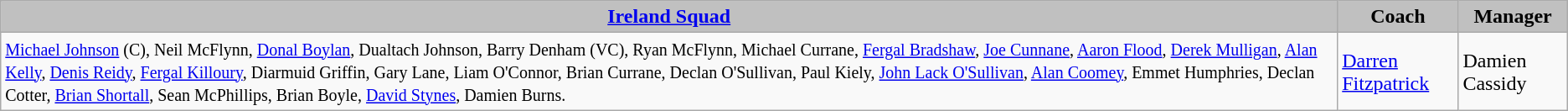<table class="wikitable">
<tr>
<th style="background:silver;"><a href='#'>Ireland Squad</a></th>
<th style="background:silver;">Coach</th>
<th style="background:silver;">Manager</th>
</tr>
<tr>
<td><small> <a href='#'>Michael Johnson</a> (C), Neil McFlynn, <a href='#'>Donal Boylan</a>, Dualtach Johnson, Barry Denham (VC), Ryan McFlynn, Michael Currane, <a href='#'>Fergal Bradshaw</a>, <a href='#'>Joe Cunnane</a>, <a href='#'>Aaron Flood</a>, <a href='#'>Derek Mulligan</a>, <a href='#'>Alan Kelly</a>, <a href='#'>Denis Reidy</a>, <a href='#'>Fergal Killoury</a>, Diarmuid Griffin, Gary Lane, Liam O'Connor, Brian Currane, Declan O'Sullivan, Paul Kiely, <a href='#'>John Lack O'Sullivan</a>, <a href='#'>Alan Coomey</a>, Emmet Humphries, Declan Cotter, <a href='#'>Brian Shortall</a>, Sean McPhillips, Brian Boyle, <a href='#'>David Stynes</a>, Damien Burns.</small></td>
<td><a href='#'>Darren Fitzpatrick</a></td>
<td>Damien Cassidy</td>
</tr>
</table>
